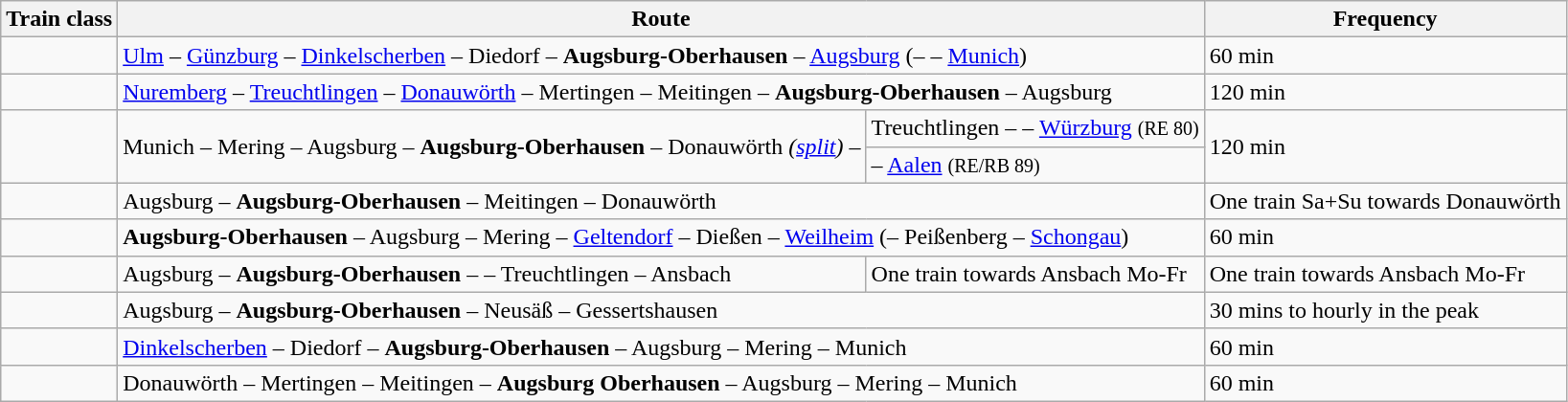<table class="wikitable">
<tr>
<th>Train class</th>
<th colspan="2">Route</th>
<th>Frequency</th>
</tr>
<tr>
<td align="center"></td>
<td colspan="2"><a href='#'>Ulm</a> – <a href='#'>Günzburg</a> – <a href='#'>Dinkelscherben</a> – Diedorf – <strong>Augsburg-Oberhausen</strong> – <a href='#'>Augsburg</a> (–  – <a href='#'>Munich</a>)</td>
<td>60 min</td>
</tr>
<tr>
<td align="center"></td>
<td colspan="2"><a href='#'>Nuremberg</a> – <a href='#'>Treuchtlingen</a> – <a href='#'>Donauwörth</a> – Mertingen – Meitingen – <strong>Augsburg-Oberhausen</strong> – Augsburg</td>
<td>120 min</td>
</tr>
<tr>
<td rowspan="2" align="center"><br><br></td>
<td rowspan="2">Munich – Mering – Augsburg – <strong>Augsburg-Oberhausen</strong> – Donauwörth <em>(<a href='#'>split</a>)</em> –</td>
<td>Treuchtlingen –  – <a href='#'>Würzburg</a> <small>(RE 80)</small></td>
<td rowspan="2">120 min</td>
</tr>
<tr>
<td> – <a href='#'>Aalen</a> <small>(RE/RB 89)</small></td>
</tr>
<tr>
<td align="center"></td>
<td colspan="2">Augsburg – <strong>Augsburg-Oberhausen</strong> – Meitingen – Donauwörth</td>
<td>One train Sa+Su towards Donauwörth</td>
</tr>
<tr>
<td align="center"></td>
<td colspan="2"><strong>Augsburg-Oberhausen</strong> – Augsburg – Mering – <a href='#'>Geltendorf</a> – Dießen – <a href='#'>Weilheim</a> (– Peißenberg – <a href='#'>Schongau</a>)</td>
<td>60 min</td>
</tr>
<tr>
<td align="center"></td>
<td>Augsburg – <strong>Augsburg-Oberhausen</strong> –  – Treuchtlingen – Ansbach</td>
<td>One train towards Ansbach Mo-Fr</td>
<td>One train towards Ansbach Mo-Fr</td>
</tr>
<tr>
<td align="center"></td>
<td colspan="2">Augsburg – <strong>Augsburg-Oberhausen</strong> – Neusäß – Gessertshausen</td>
<td>30 mins to hourly in the peak</td>
</tr>
<tr>
<td align="center"></td>
<td colspan="2"><a href='#'>Dinkelscherben</a> – Diedorf – <strong>Augsburg-Oberhausen</strong> – Augsburg – Mering – Munich</td>
<td>60 min</td>
</tr>
<tr>
<td align="center"></td>
<td colspan="2">Donauwörth – Mertingen – Meitingen – <strong>Augsburg Oberhausen</strong> – Augsburg – Mering – Munich</td>
<td>60 min</td>
</tr>
</table>
